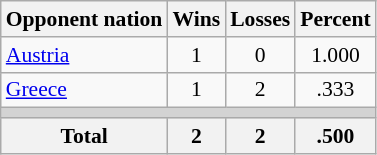<table class="wikitable" style="font-size:90%;">
<tr>
<th>Opponent nation</th>
<th>Wins</th>
<th>Losses</th>
<th>Percent</th>
</tr>
<tr align=center>
<td align=left><a href='#'>Austria</a></td>
<td>1</td>
<td>0</td>
<td>1.000</td>
</tr>
<tr align=center>
<td align=left><a href='#'>Greece</a></td>
<td>1</td>
<td>2</td>
<td>.333</td>
</tr>
<tr>
<td colspan=4 bgcolor=lightgray></td>
</tr>
<tr>
<th>Total</th>
<th>2</th>
<th>2</th>
<th>.500</th>
</tr>
</table>
